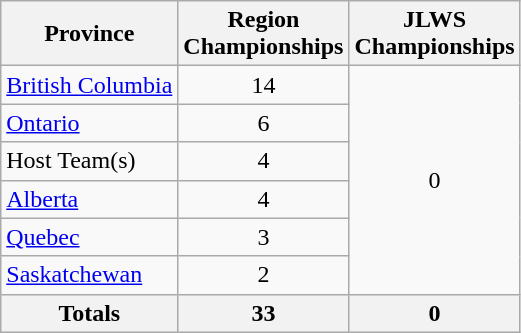<table class="wikitable">
<tr>
<th>Province</th>
<th>Region<br>Championships</th>
<th>JLWS<br>Championships</th>
</tr>
<tr>
<td> <a href='#'>British Columbia</a></td>
<td align=center>14</td>
<td rowspan="6" align="center">0</td>
</tr>
<tr>
<td> <a href='#'>Ontario</a></td>
<td align=center>6</td>
</tr>
<tr>
<td> Host Team(s)</td>
<td align="center">4</td>
</tr>
<tr>
<td> <a href='#'>Alberta</a></td>
<td align="center">4</td>
</tr>
<tr>
<td> <a href='#'>Quebec</a></td>
<td align="center">3</td>
</tr>
<tr>
<td> <a href='#'>Saskatchewan</a></td>
<td align=center>2</td>
</tr>
<tr>
<th>Totals</th>
<th>33</th>
<th>0</th>
</tr>
</table>
